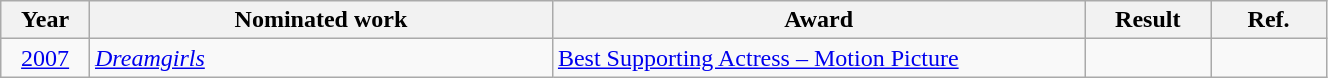<table class="wikitable" style="width:70%;">
<tr>
<th style="width:3%;">Year</th>
<th style="width:20%;">Nominated work</th>
<th style="width:23%;">Award</th>
<th style="width:5%;">Result</th>
<th style="width:5%;">Ref.</th>
</tr>
<tr>
<td align="center"><a href='#'>2007</a></td>
<td><em><a href='#'>Dreamgirls</a></em></td>
<td><a href='#'>Best Supporting Actress – Motion Picture</a></td>
<td></td>
<td align="center"></td>
</tr>
</table>
